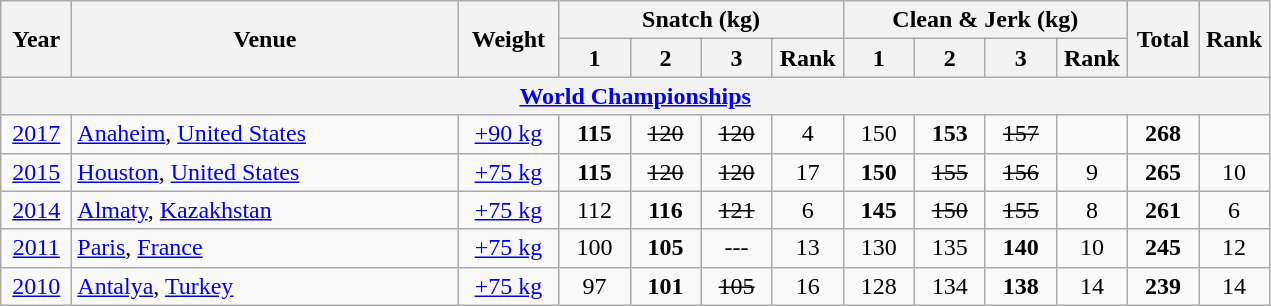<table class = "wikitable" style="text-align:center;">
<tr>
<th rowspan=2 width=40>Year</th>
<th rowspan=2 width=250>Venue</th>
<th rowspan=2 width=60>Weight</th>
<th colspan=4>Snatch (kg)</th>
<th colspan=4>Clean & Jerk (kg)</th>
<th rowspan=2 width=40>Total</th>
<th rowspan=2 width=40>Rank</th>
</tr>
<tr>
<th width=40>1</th>
<th width=40>2</th>
<th width=40>3</th>
<th width=40>Rank</th>
<th width=40>1</th>
<th width=40>2</th>
<th width=40>3</th>
<th width=40>Rank</th>
</tr>
<tr>
<th colspan=13><a href='#'>World Championships</a></th>
</tr>
<tr>
<td><a href='#'>2017</a></td>
<td align=left> <a href='#'>Anaheim</a>, <a href='#'>United States</a></td>
<td><a href='#'>+90 kg</a></td>
<td><strong>115</strong></td>
<td><s>120</s></td>
<td><s>120</s></td>
<td>4</td>
<td>150</td>
<td><strong>153</strong></td>
<td><s>157</s></td>
<td></td>
<td><strong>268</strong></td>
<td></td>
</tr>
<tr>
<td><a href='#'>2015</a></td>
<td align=left> <a href='#'>Houston</a>, <a href='#'>United States</a></td>
<td><a href='#'>+75 kg</a></td>
<td><strong>115</strong></td>
<td><s>120</s></td>
<td><s>120</s></td>
<td>17</td>
<td><strong>150</strong></td>
<td><s>155</s></td>
<td><s>156</s></td>
<td>9</td>
<td><strong>265</strong></td>
<td>10</td>
</tr>
<tr>
<td><a href='#'>2014</a></td>
<td align=left> <a href='#'>Almaty</a>, <a href='#'>Kazakhstan</a></td>
<td><a href='#'>+75 kg</a></td>
<td>112</td>
<td><strong>116</strong></td>
<td><s>121</s></td>
<td>6</td>
<td><strong>145</strong></td>
<td><s>150</s></td>
<td><s>155</s></td>
<td>8</td>
<td><strong>261</strong></td>
<td>6</td>
</tr>
<tr>
<td><a href='#'>2011</a></td>
<td align=left> <a href='#'>Paris</a>, <a href='#'>France</a></td>
<td><a href='#'>+75 kg</a></td>
<td>100</td>
<td><strong>105</strong></td>
<td>---</td>
<td>13</td>
<td>130</td>
<td>135</td>
<td><strong>140</strong></td>
<td>10</td>
<td><strong>245</strong></td>
<td>12</td>
</tr>
<tr>
<td><a href='#'>2010</a></td>
<td align=left> <a href='#'>Antalya</a>, <a href='#'>Turkey</a></td>
<td><a href='#'>+75 kg</a></td>
<td>97</td>
<td><strong>101</strong></td>
<td><s>105</s></td>
<td>16</td>
<td>128</td>
<td>134</td>
<td><strong>138</strong></td>
<td>14</td>
<td><strong>239</strong></td>
<td>14</td>
</tr>
</table>
